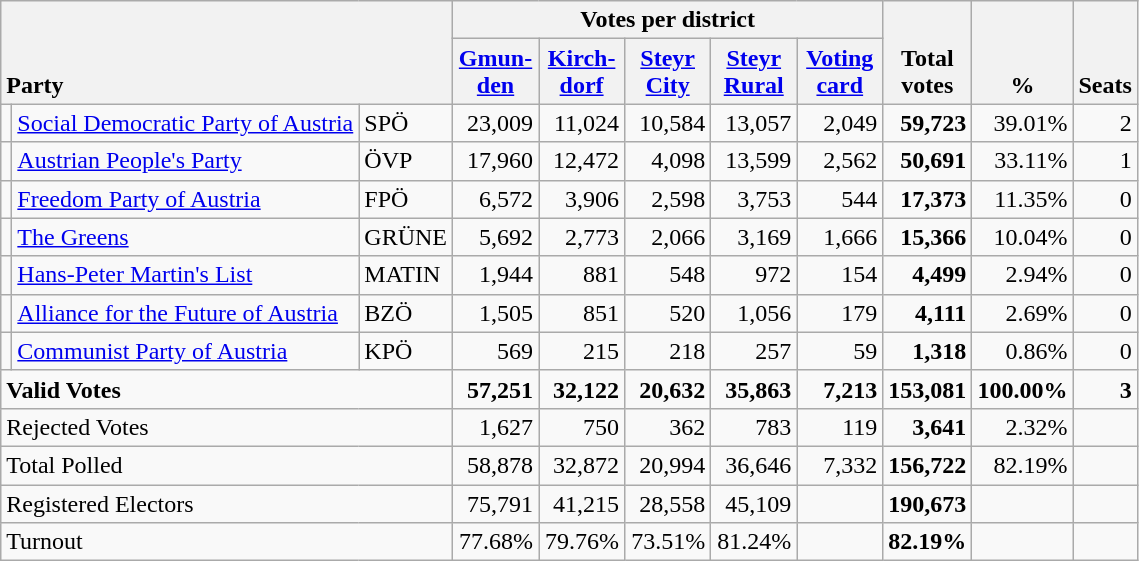<table class="wikitable" border="1" style="text-align:right;">
<tr>
<th style="text-align:left;" valign=bottom rowspan=2 colspan=3>Party</th>
<th colspan=5>Votes per district</th>
<th align=center valign=bottom rowspan=2 width="50">Total<br>votes</th>
<th align=center valign=bottom rowspan=2 width="50">%</th>
<th align=center valign=bottom rowspan=2>Seats</th>
</tr>
<tr>
<th align=center valign=bottom width="50"><a href='#'>Gmun-<br>den</a></th>
<th align=center valign=bottom width="50"><a href='#'>Kirch-<br>dorf</a></th>
<th align=center valign=bottom width="50"><a href='#'>Steyr<br>City</a></th>
<th align=center valign=bottom width="50"><a href='#'>Steyr<br>Rural</a></th>
<th align=center valign=bottom width="50"><a href='#'>Voting<br>card</a></th>
</tr>
<tr>
<td></td>
<td align=left style="white-space: nowrap;"><a href='#'>Social Democratic Party of Austria</a></td>
<td align=left>SPÖ</td>
<td>23,009</td>
<td>11,024</td>
<td>10,584</td>
<td>13,057</td>
<td>2,049</td>
<td><strong>59,723</strong></td>
<td>39.01%</td>
<td>2</td>
</tr>
<tr>
<td></td>
<td align=left><a href='#'>Austrian People's Party</a></td>
<td align=left>ÖVP</td>
<td>17,960</td>
<td>12,472</td>
<td>4,098</td>
<td>13,599</td>
<td>2,562</td>
<td><strong>50,691</strong></td>
<td>33.11%</td>
<td>1</td>
</tr>
<tr>
<td></td>
<td align=left><a href='#'>Freedom Party of Austria</a></td>
<td align=left>FPÖ</td>
<td>6,572</td>
<td>3,906</td>
<td>2,598</td>
<td>3,753</td>
<td>544</td>
<td><strong>17,373</strong></td>
<td>11.35%</td>
<td>0</td>
</tr>
<tr>
<td></td>
<td align=left><a href='#'>The Greens</a></td>
<td align=left>GRÜNE</td>
<td>5,692</td>
<td>2,773</td>
<td>2,066</td>
<td>3,169</td>
<td>1,666</td>
<td><strong>15,366</strong></td>
<td>10.04%</td>
<td>0</td>
</tr>
<tr>
<td></td>
<td align=left><a href='#'>Hans-Peter Martin's List</a></td>
<td align=left>MATIN</td>
<td>1,944</td>
<td>881</td>
<td>548</td>
<td>972</td>
<td>154</td>
<td><strong>4,499</strong></td>
<td>2.94%</td>
<td>0</td>
</tr>
<tr>
<td></td>
<td align=left><a href='#'>Alliance for the Future of Austria</a></td>
<td align=left>BZÖ</td>
<td>1,505</td>
<td>851</td>
<td>520</td>
<td>1,056</td>
<td>179</td>
<td><strong>4,111</strong></td>
<td>2.69%</td>
<td>0</td>
</tr>
<tr>
<td></td>
<td align=left><a href='#'>Communist Party of Austria</a></td>
<td align=left>KPÖ</td>
<td>569</td>
<td>215</td>
<td>218</td>
<td>257</td>
<td>59</td>
<td><strong>1,318</strong></td>
<td>0.86%</td>
<td>0</td>
</tr>
<tr style="font-weight:bold">
<td align=left colspan=3>Valid Votes</td>
<td>57,251</td>
<td>32,122</td>
<td>20,632</td>
<td>35,863</td>
<td>7,213</td>
<td>153,081</td>
<td>100.00%</td>
<td>3</td>
</tr>
<tr>
<td align=left colspan=3>Rejected Votes</td>
<td>1,627</td>
<td>750</td>
<td>362</td>
<td>783</td>
<td>119</td>
<td><strong>3,641</strong></td>
<td>2.32%</td>
<td></td>
</tr>
<tr>
<td align=left colspan=3>Total Polled</td>
<td>58,878</td>
<td>32,872</td>
<td>20,994</td>
<td>36,646</td>
<td>7,332</td>
<td><strong>156,722</strong></td>
<td>82.19%</td>
<td></td>
</tr>
<tr>
<td align=left colspan=3>Registered Electors</td>
<td>75,791</td>
<td>41,215</td>
<td>28,558</td>
<td>45,109</td>
<td></td>
<td><strong>190,673</strong></td>
<td></td>
<td></td>
</tr>
<tr>
<td align=left colspan=3>Turnout</td>
<td>77.68%</td>
<td>79.76%</td>
<td>73.51%</td>
<td>81.24%</td>
<td></td>
<td><strong>82.19%</strong></td>
<td></td>
<td></td>
</tr>
</table>
